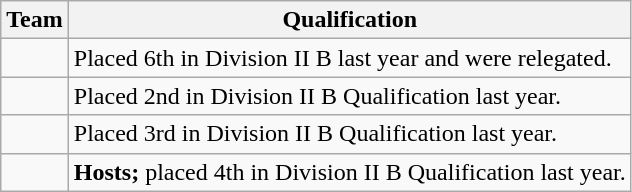<table class="wikitable">
<tr>
<th>Team</th>
<th>Qualification</th>
</tr>
<tr>
<td></td>
<td>Placed 6th in Division II B last year and were relegated.</td>
</tr>
<tr>
<td></td>
<td>Placed 2nd in Division II B Qualification last year.</td>
</tr>
<tr>
<td></td>
<td>Placed 3rd in Division II B Qualification last year.</td>
</tr>
<tr>
<td></td>
<td><strong>Hosts;</strong> placed 4th in Division II B Qualification last year.</td>
</tr>
</table>
